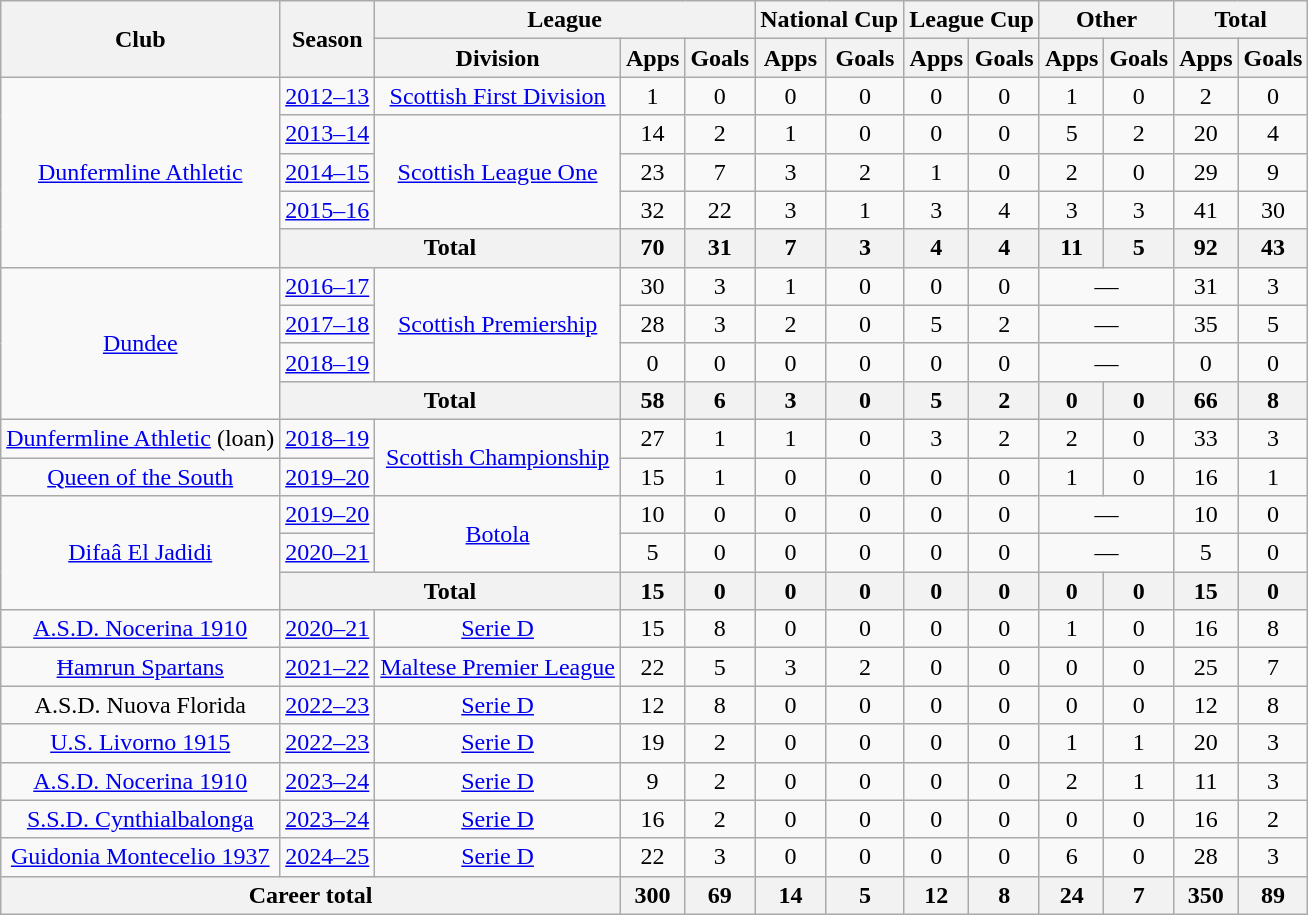<table class="wikitable" style="text-align: center">
<tr>
<th rowspan="2">Club</th>
<th rowspan="2">Season</th>
<th colspan="3">League</th>
<th colspan="2">National Cup</th>
<th colspan="2">League Cup</th>
<th colspan="2">Other</th>
<th colspan="2">Total</th>
</tr>
<tr>
<th>Division</th>
<th>Apps</th>
<th>Goals</th>
<th>Apps</th>
<th>Goals</th>
<th>Apps</th>
<th>Goals</th>
<th>Apps</th>
<th>Goals</th>
<th>Apps</th>
<th>Goals</th>
</tr>
<tr>
<td rowspan="5"><a href='#'>Dunfermline Athletic</a></td>
<td><a href='#'>2012–13</a></td>
<td><a href='#'>Scottish First Division</a></td>
<td>1</td>
<td>0</td>
<td>0</td>
<td>0</td>
<td>0</td>
<td>0</td>
<td>1</td>
<td>0</td>
<td>2</td>
<td>0</td>
</tr>
<tr>
<td><a href='#'>2013–14</a></td>
<td rowspan="3"><a href='#'>Scottish League One</a></td>
<td>14</td>
<td>2</td>
<td>1</td>
<td>0</td>
<td>0</td>
<td>0</td>
<td>5</td>
<td>2</td>
<td>20</td>
<td>4</td>
</tr>
<tr>
<td><a href='#'>2014–15</a></td>
<td>23</td>
<td>7</td>
<td>3</td>
<td>2</td>
<td>1</td>
<td>0</td>
<td>2</td>
<td>0</td>
<td>29</td>
<td>9</td>
</tr>
<tr>
<td><a href='#'>2015–16</a></td>
<td>32</td>
<td>22</td>
<td>3</td>
<td>1</td>
<td>3</td>
<td>4</td>
<td>3</td>
<td>3</td>
<td>41</td>
<td>30</td>
</tr>
<tr>
<th colspan="2">Total</th>
<th>70</th>
<th>31</th>
<th>7</th>
<th>3</th>
<th>4</th>
<th>4</th>
<th>11</th>
<th>5</th>
<th>92</th>
<th>43</th>
</tr>
<tr>
<td rowspan="4"><a href='#'>Dundee</a></td>
<td><a href='#'>2016–17</a></td>
<td rowspan="3"><a href='#'>Scottish Premiership</a></td>
<td>30</td>
<td>3</td>
<td>1</td>
<td>0</td>
<td>0</td>
<td>0</td>
<td colspan="2">—</td>
<td>31</td>
<td>3</td>
</tr>
<tr>
<td><a href='#'>2017–18</a></td>
<td>28</td>
<td>3</td>
<td>2</td>
<td>0</td>
<td>5</td>
<td>2</td>
<td colspan="2">—</td>
<td>35</td>
<td>5</td>
</tr>
<tr>
<td><a href='#'>2018–19</a></td>
<td>0</td>
<td>0</td>
<td>0</td>
<td>0</td>
<td>0</td>
<td>0</td>
<td colspan=2>—</td>
<td>0</td>
<td>0</td>
</tr>
<tr>
<th colspan="2">Total</th>
<th>58</th>
<th>6</th>
<th>3</th>
<th>0</th>
<th>5</th>
<th>2</th>
<th>0</th>
<th>0</th>
<th>66</th>
<th>8</th>
</tr>
<tr>
<td><a href='#'>Dunfermline Athletic</a> (loan)</td>
<td><a href='#'>2018–19</a></td>
<td rowspan="2"><a href='#'>Scottish Championship</a></td>
<td>27</td>
<td>1</td>
<td>1</td>
<td>0</td>
<td>3</td>
<td>2</td>
<td>2</td>
<td>0</td>
<td>33</td>
<td>3</td>
</tr>
<tr>
<td><a href='#'>Queen of the South</a></td>
<td><a href='#'>2019–20</a></td>
<td>15</td>
<td>1</td>
<td>0</td>
<td>0</td>
<td>0</td>
<td>0</td>
<td>1</td>
<td>0</td>
<td>16</td>
<td>1</td>
</tr>
<tr>
<td rowspan="3"><a href='#'>Difaâ El Jadidi</a></td>
<td><a href='#'>2019–20</a></td>
<td rowspan="2"><a href='#'>Botola</a></td>
<td>10</td>
<td>0</td>
<td>0</td>
<td>0</td>
<td>0</td>
<td>0</td>
<td colspan="2">—</td>
<td>10</td>
<td>0</td>
</tr>
<tr>
<td><a href='#'>2020–21</a></td>
<td>5</td>
<td>0</td>
<td>0</td>
<td>0</td>
<td>0</td>
<td>0</td>
<td colspan="2">—</td>
<td>5</td>
<td>0</td>
</tr>
<tr>
<th colspan="2">Total</th>
<th>15</th>
<th>0</th>
<th>0</th>
<th>0</th>
<th>0</th>
<th>0</th>
<th>0</th>
<th>0</th>
<th>15</th>
<th>0</th>
</tr>
<tr>
<td><a href='#'>A.S.D. Nocerina 1910</a></td>
<td><a href='#'>2020–21</a></td>
<td><a href='#'>Serie D</a></td>
<td>15</td>
<td>8</td>
<td>0</td>
<td>0</td>
<td>0</td>
<td>0</td>
<td>1</td>
<td>0</td>
<td>16</td>
<td>8</td>
</tr>
<tr>
<td><a href='#'>Ħamrun Spartans</a></td>
<td><a href='#'>2021–22</a></td>
<td><a href='#'>Maltese Premier League</a></td>
<td>22</td>
<td>5</td>
<td>3</td>
<td>2</td>
<td>0</td>
<td>0</td>
<td>0</td>
<td>0</td>
<td>25</td>
<td>7</td>
</tr>
<tr>
<td>A.S.D. Nuova Florida</td>
<td><a href='#'>2022–23</a></td>
<td><a href='#'>Serie D</a></td>
<td>12</td>
<td>8</td>
<td>0</td>
<td>0</td>
<td>0</td>
<td>0</td>
<td>0</td>
<td>0</td>
<td>12</td>
<td>8</td>
</tr>
<tr>
<td><a href='#'>U.S. Livorno 1915</a></td>
<td><a href='#'>2022–23</a></td>
<td><a href='#'>Serie D</a></td>
<td>19</td>
<td>2</td>
<td>0</td>
<td>0</td>
<td>0</td>
<td>0</td>
<td>1</td>
<td>1</td>
<td>20</td>
<td>3</td>
</tr>
<tr>
<td><a href='#'>A.S.D. Nocerina 1910</a></td>
<td><a href='#'>2023–24</a></td>
<td><a href='#'>Serie D</a></td>
<td>9</td>
<td>2</td>
<td>0</td>
<td>0</td>
<td>0</td>
<td>0</td>
<td>2</td>
<td>1</td>
<td>11</td>
<td>3</td>
</tr>
<tr>
<td><a href='#'>S.S.D. Cynthialbalonga</a></td>
<td><a href='#'>2023–24</a></td>
<td><a href='#'>Serie D</a></td>
<td>16</td>
<td>2</td>
<td>0</td>
<td>0</td>
<td>0</td>
<td>0</td>
<td>0</td>
<td>0</td>
<td>16</td>
<td>2</td>
</tr>
<tr>
<td><a href='#'>Guidonia Montecelio 1937</a></td>
<td><a href='#'>2024–25</a></td>
<td><a href='#'>Serie D</a></td>
<td>22</td>
<td>3</td>
<td>0</td>
<td>0</td>
<td>0</td>
<td>0</td>
<td>6</td>
<td>0</td>
<td>28</td>
<td>3</td>
</tr>
<tr>
<th colspan="3">Career total</th>
<th>300</th>
<th>69</th>
<th>14</th>
<th>5</th>
<th>12</th>
<th>8</th>
<th>24</th>
<th>7</th>
<th>350</th>
<th>89</th>
</tr>
</table>
